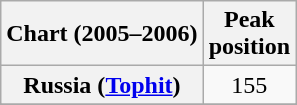<table class="wikitable sortable plainrowheaders" style="text-align:center">
<tr>
<th scope="col">Chart (2005–2006)</th>
<th scope="col">Peak<br>position</th>
</tr>
<tr>
<th scope="row">Russia (<a href='#'>Tophit</a>)</th>
<td>155</td>
</tr>
<tr>
</tr>
<tr>
</tr>
</table>
